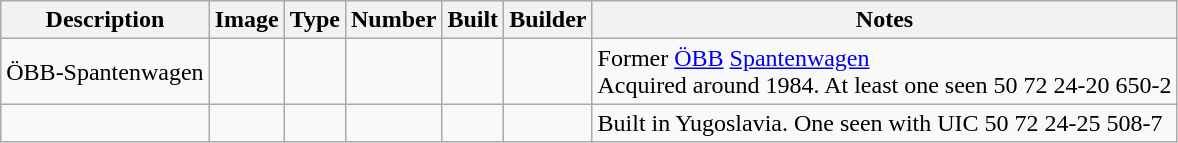<table class="wikitable">
<tr style="background:#f9f9f9;">
<th>Description</th>
<th>Image</th>
<th>Type</th>
<th>Number</th>
<th>Built</th>
<th>Builder</th>
<th>Notes</th>
</tr>
<tr>
<td>ÖBB-Spantenwagen</td>
<td></td>
<td></td>
<td></td>
<td></td>
<td></td>
<td>Former <a href='#'>ÖBB</a> <a href='#'>Spantenwagen</a><br>Acquired around 1984. At least one seen 50 72 24-20 650-2</td>
</tr>
<tr>
<td></td>
<td></td>
<td></td>
<td></td>
<td></td>
<td></td>
<td>Built in Yugoslavia. One seen with UIC 50 72 24-25 508-7</td>
</tr>
</table>
